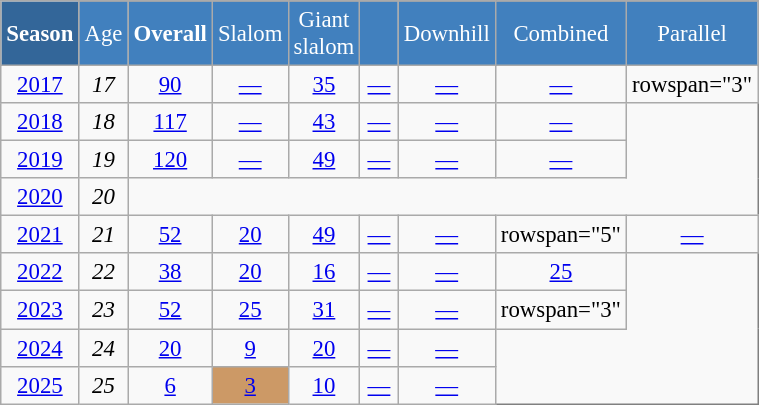<table class="wikitable"  style="font-size:95%; text-align:center; border:gray solid 1px; width:40%;">
<tr style="background:#369; color:white;">
<td rowspan="2" style="width:6%;"><strong>Season</strong></td>
</tr>
<tr style="background:#4180be; color:white;">
<td style="width:3%;">Age</td>
<td style="width:5%;"><strong>Overall</strong></td>
<td style="width:5%;">Slalom</td>
<td style="width:5%;">Giant<br>slalom</td>
<td style="width:5%;"></td>
<td style="width:5%;">Downhill</td>
<td style="width:5%;">Combined</td>
<td style="width:5%;">Parallel</td>
</tr>
<tr>
<td><a href='#'>2017</a></td>
<td><em>17</em></td>
<td><a href='#'>90</a></td>
<td><a href='#'>—</a></td>
<td><a href='#'>35</a></td>
<td><a href='#'>—</a></td>
<td><a href='#'>—</a></td>
<td><a href='#'>—</a></td>
<td>rowspan="3" </td>
</tr>
<tr>
<td><a href='#'>2018</a></td>
<td><em>18</em></td>
<td><a href='#'>117</a></td>
<td><a href='#'>—</a></td>
<td><a href='#'>43</a></td>
<td><a href='#'>—</a></td>
<td><a href='#'>—</a></td>
<td><a href='#'>—</a></td>
</tr>
<tr>
<td><a href='#'>2019</a></td>
<td><em>19</em></td>
<td><a href='#'>120</a></td>
<td><a href='#'>—</a></td>
<td><a href='#'>49</a></td>
<td><a href='#'>—</a></td>
<td><a href='#'>—</a></td>
<td><a href='#'>—</a></td>
</tr>
<tr>
<td><a href='#'>2020</a></td>
<td><em>20</em></td>
</tr>
<tr>
<td><a href='#'>2021</a></td>
<td><em>21</em></td>
<td><a href='#'>52</a></td>
<td><a href='#'>20</a></td>
<td><a href='#'>49</a></td>
<td><a href='#'>—</a></td>
<td><a href='#'>—</a></td>
<td>rowspan="5" </td>
<td><a href='#'>—</a></td>
</tr>
<tr>
<td><a href='#'>2022</a></td>
<td><em>22</em></td>
<td><a href='#'>38</a></td>
<td><a href='#'>20</a></td>
<td><a href='#'>16</a></td>
<td><a href='#'>—</a></td>
<td><a href='#'>—</a></td>
<td><a href='#'>25</a></td>
</tr>
<tr>
<td><a href='#'>2023</a></td>
<td><em>23</em></td>
<td><a href='#'>52</a></td>
<td><a href='#'>25</a></td>
<td><a href='#'>31</a></td>
<td><a href='#'>—</a></td>
<td><a href='#'>—</a></td>
<td>rowspan="3" </td>
</tr>
<tr>
<td><a href='#'>2024</a></td>
<td><em>24</em></td>
<td><a href='#'>20</a></td>
<td><a href='#'>9</a></td>
<td><a href='#'>20</a></td>
<td><a href='#'>—</a></td>
<td><a href='#'>—</a></td>
</tr>
<tr>
<td><a href='#'>2025</a></td>
<td><em>25</em></td>
<td><a href='#'>6</a></td>
<td style="background:#c96;"><a href='#'>3</a></td>
<td><a href='#'>10</a></td>
<td><a href='#'>—</a></td>
<td><a href='#'>—</a></td>
</tr>
</table>
